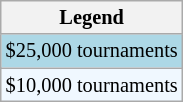<table class="wikitable" style="font-size:85%">
<tr>
<th>Legend</th>
</tr>
<tr style="background:lightblue;">
<td>$25,000 tournaments</td>
</tr>
<tr style="background:#f0f8ff;">
<td>$10,000 tournaments</td>
</tr>
</table>
